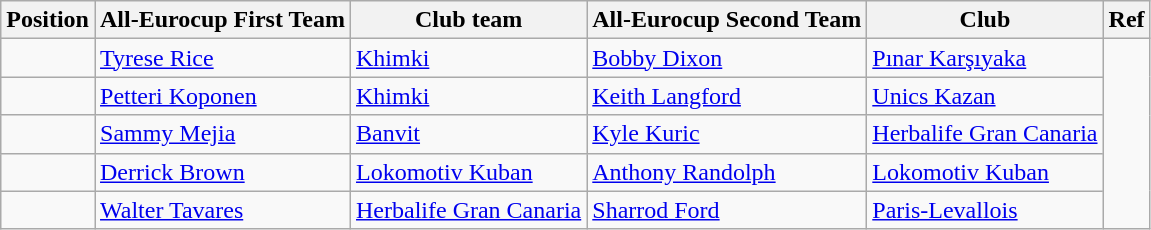<table | class="wikitable sortable">
<tr>
<th>Position</th>
<th>All-Eurocup First Team</th>
<th>Club team</th>
<th>All-Eurocup Second Team</th>
<th>Club</th>
<th>Ref</th>
</tr>
<tr>
<td></td>
<td> <a href='#'>Tyrese Rice</a></td>
<td> <a href='#'>Khimki</a></td>
<td> <a href='#'>Bobby Dixon</a></td>
<td> <a href='#'>Pınar Karşıyaka</a></td>
<td style="text-align:center;" rowspan="5"></td>
</tr>
<tr>
<td></td>
<td> <a href='#'>Petteri Koponen</a></td>
<td> <a href='#'>Khimki</a></td>
<td> <a href='#'>Keith Langford</a></td>
<td> <a href='#'>Unics Kazan</a></td>
</tr>
<tr>
<td></td>
<td> <a href='#'>Sammy Mejia</a></td>
<td> <a href='#'>Banvit</a></td>
<td> <a href='#'>Kyle Kuric</a></td>
<td> <a href='#'>Herbalife Gran Canaria</a></td>
</tr>
<tr>
<td></td>
<td> <a href='#'>Derrick Brown</a></td>
<td> <a href='#'>Lokomotiv Kuban</a></td>
<td> <a href='#'>Anthony Randolph</a></td>
<td> <a href='#'>Lokomotiv Kuban</a></td>
</tr>
<tr>
<td></td>
<td> <a href='#'>Walter Tavares</a></td>
<td> <a href='#'>Herbalife Gran Canaria</a></td>
<td> <a href='#'>Sharrod Ford</a></td>
<td> <a href='#'>Paris-Levallois</a></td>
</tr>
</table>
